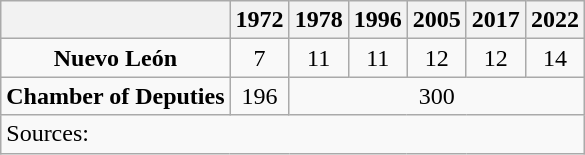<table class="wikitable" style="text-align: center">
<tr>
<th></th>
<th>1972</th>
<th>1978</th>
<th>1996</th>
<th>2005</th>
<th>2017</th>
<th>2022</th>
</tr>
<tr>
<td><strong>Nuevo León</strong></td>
<td>7</td>
<td>11</td>
<td>11</td>
<td>12</td>
<td>12</td>
<td>14</td>
</tr>
<tr>
<td><strong>Chamber of Deputies</strong></td>
<td>196</td>
<td colspan=5>300</td>
</tr>
<tr>
<td colspan=7 style="text-align: left">Sources: </td>
</tr>
</table>
